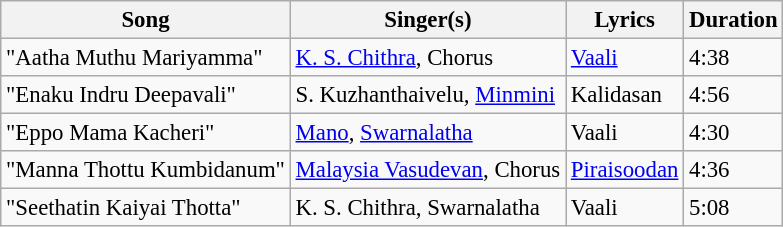<table class="wikitable" style="font-size:95%;">
<tr>
<th>Song</th>
<th>Singer(s)</th>
<th>Lyrics</th>
<th>Duration</th>
</tr>
<tr>
<td>"Aatha Muthu Mariyamma"</td>
<td><a href='#'>K. S. Chithra</a>, Chorus</td>
<td><a href='#'>Vaali</a></td>
<td>4:38</td>
</tr>
<tr>
<td>"Enaku Indru Deepavali"</td>
<td>S. Kuzhanthaivelu, <a href='#'>Minmini</a></td>
<td>Kalidasan</td>
<td>4:56</td>
</tr>
<tr>
<td>"Eppo Mama Kacheri"</td>
<td><a href='#'>Mano</a>, <a href='#'>Swarnalatha</a></td>
<td>Vaali</td>
<td>4:30</td>
</tr>
<tr>
<td>"Manna Thottu Kumbidanum"</td>
<td><a href='#'>Malaysia Vasudevan</a>, Chorus</td>
<td><a href='#'>Piraisoodan</a></td>
<td>4:36</td>
</tr>
<tr>
<td>"Seethatin Kaiyai Thotta"</td>
<td>K. S. Chithra, Swarnalatha</td>
<td>Vaali</td>
<td>5:08</td>
</tr>
</table>
